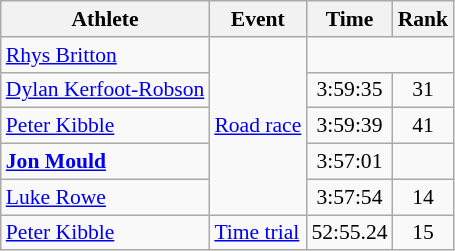<table class=wikitable style="font-size:90%;">
<tr>
<th>Athlete</th>
<th>Event</th>
<th>Time</th>
<th>Rank</th>
</tr>
<tr align=center>
<td align=left><a href='#'>Rhys Britton</a></td>
<td align=left rowspan=5><a href='#'>Road race</a></td>
<td colspan=2></td>
</tr>
<tr align=center>
<td align=left><a href='#'>Dylan Kerfoot-Robson</a></td>
<td>3:59:35</td>
<td>31</td>
</tr>
<tr align=center>
<td align=left><a href='#'>Peter Kibble</a></td>
<td>3:59:39</td>
<td>41</td>
</tr>
<tr align=center>
<td align=left><strong><a href='#'>Jon Mould</a></strong></td>
<td>3:57:01</td>
<td></td>
</tr>
<tr align=center>
<td align=left><a href='#'>Luke Rowe</a></td>
<td>3:57:54</td>
<td>14</td>
</tr>
<tr align=center>
<td align=left><a href='#'>Peter Kibble</a></td>
<td align=left><a href='#'>Time trial</a></td>
<td>52:55.24</td>
<td>15</td>
</tr>
</table>
